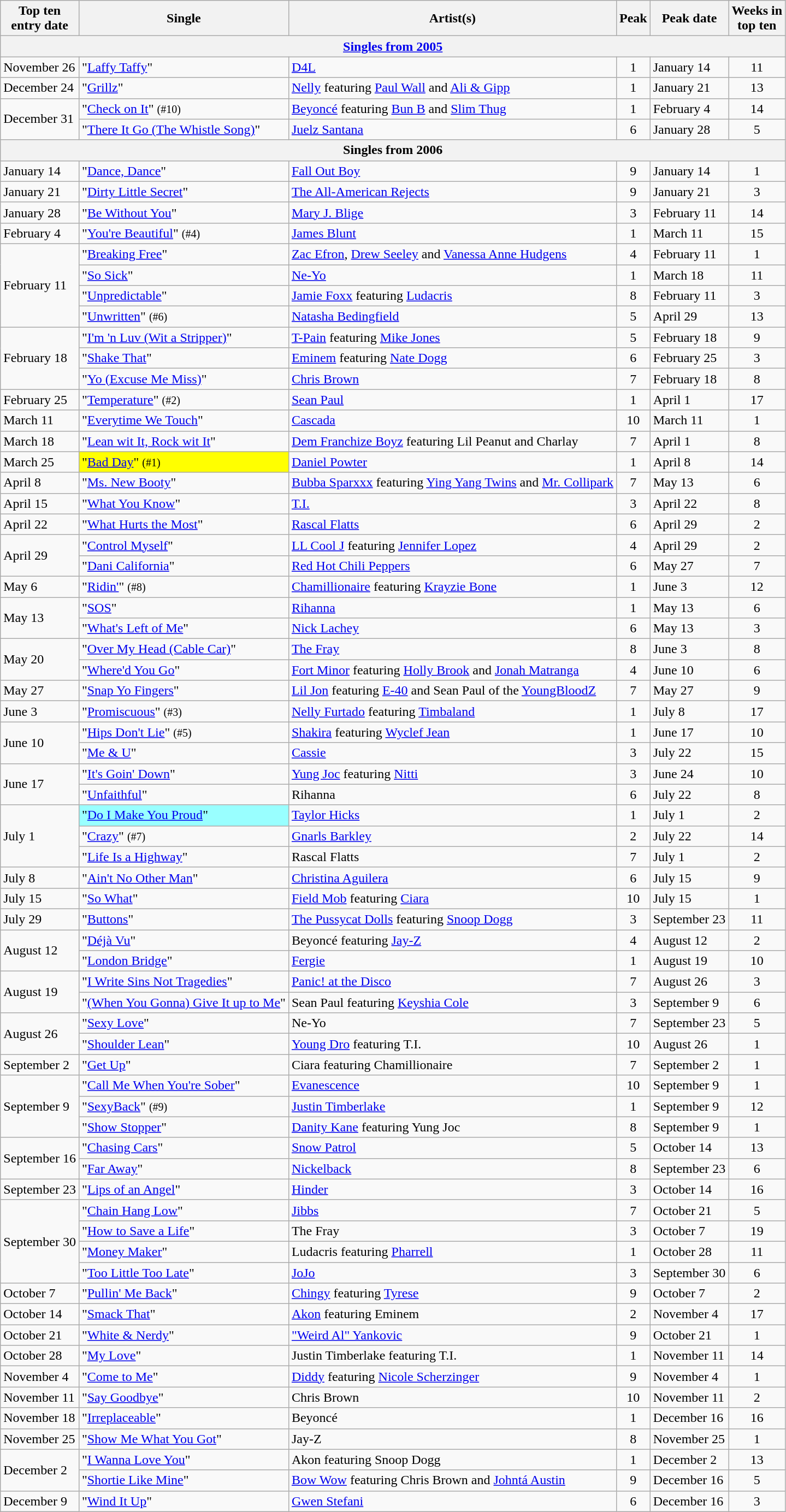<table class="wikitable sortable">
<tr>
<th>Top ten<br>entry date</th>
<th>Single</th>
<th>Artist(s)</th>
<th data-sort-type="number">Peak</th>
<th>Peak date</th>
<th data-sort-type="number">Weeks in<br>top ten</th>
</tr>
<tr>
<th colspan=6><a href='#'>Singles from 2005</a></th>
</tr>
<tr>
<td>November 26</td>
<td>"<a href='#'>Laffy Taffy</a>"</td>
<td><a href='#'>D4L</a></td>
<td align="center">1</td>
<td>January 14</td>
<td align="center">11</td>
</tr>
<tr>
<td>December 24</td>
<td>"<a href='#'>Grillz</a>"</td>
<td><a href='#'>Nelly</a> featuring <a href='#'>Paul Wall</a> and <a href='#'>Ali & Gipp</a></td>
<td align="center">1</td>
<td>January 21</td>
<td align="center">13</td>
</tr>
<tr>
<td rowspan="2">December 31</td>
<td>"<a href='#'>Check on It</a>" <small>(#10)</small></td>
<td><a href='#'>Beyoncé</a> featuring <a href='#'>Bun B</a> and <a href='#'>Slim Thug</a></td>
<td align="center">1</td>
<td>February 4</td>
<td align="center">14</td>
</tr>
<tr>
<td>"<a href='#'>There It Go (The Whistle Song)</a>"</td>
<td><a href='#'>Juelz Santana</a></td>
<td align="center">6</td>
<td>January 28</td>
<td align="center">5</td>
</tr>
<tr>
<th colspan=6>Singles from 2006</th>
</tr>
<tr>
<td>January 14</td>
<td>"<a href='#'>Dance, Dance</a>"</td>
<td><a href='#'>Fall Out Boy</a></td>
<td align="center">9</td>
<td>January 14</td>
<td align="center">1</td>
</tr>
<tr>
<td>January 21</td>
<td>"<a href='#'>Dirty Little Secret</a>"</td>
<td><a href='#'>The All-American Rejects</a></td>
<td align="center">9</td>
<td>January 21</td>
<td align="center">3</td>
</tr>
<tr>
<td>January 28</td>
<td>"<a href='#'>Be Without You</a>"</td>
<td><a href='#'>Mary J. Blige</a></td>
<td align="center">3</td>
<td>February 11</td>
<td align="center">14</td>
</tr>
<tr>
<td>February 4</td>
<td>"<a href='#'>You're Beautiful</a>" <small>(#4)</small></td>
<td><a href='#'>James Blunt</a></td>
<td align="center">1</td>
<td>March 11</td>
<td align="center">15</td>
</tr>
<tr>
<td rowspan="4">February 11</td>
<td>"<a href='#'>Breaking Free</a>"</td>
<td><a href='#'>Zac Efron</a>, <a href='#'>Drew Seeley</a> and <a href='#'>Vanessa Anne Hudgens</a></td>
<td align="center">4</td>
<td>February 11</td>
<td align="center">1</td>
</tr>
<tr>
<td>"<a href='#'>So Sick</a>"</td>
<td><a href='#'>Ne-Yo</a></td>
<td align="center">1</td>
<td>March 18</td>
<td align="center">11</td>
</tr>
<tr>
<td>"<a href='#'>Unpredictable</a>"</td>
<td><a href='#'>Jamie Foxx</a> featuring <a href='#'>Ludacris</a></td>
<td align="center">8</td>
<td>February 11</td>
<td align="center">3</td>
</tr>
<tr>
<td>"<a href='#'>Unwritten</a>" <small>(#6)</small></td>
<td><a href='#'>Natasha Bedingfield</a></td>
<td align="center">5</td>
<td>April 29</td>
<td align="center">13</td>
</tr>
<tr>
<td rowspan="3">February 18</td>
<td>"<a href='#'>I'm 'n Luv (Wit a Stripper)</a>"</td>
<td><a href='#'>T-Pain</a> featuring <a href='#'>Mike Jones</a></td>
<td align="center">5</td>
<td>February 18</td>
<td align="center">9</td>
</tr>
<tr>
<td>"<a href='#'>Shake That</a>"</td>
<td><a href='#'>Eminem</a> featuring <a href='#'>Nate Dogg</a></td>
<td align="center">6</td>
<td>February 25</td>
<td align="center">3</td>
</tr>
<tr>
<td>"<a href='#'>Yo (Excuse Me Miss)</a>"</td>
<td><a href='#'>Chris Brown</a></td>
<td align="center">7</td>
<td>February 18</td>
<td align="center">8</td>
</tr>
<tr>
<td>February 25</td>
<td>"<a href='#'>Temperature</a>" <small>(#2)</small></td>
<td><a href='#'>Sean Paul</a></td>
<td align="center">1</td>
<td>April 1</td>
<td align="center">17</td>
</tr>
<tr>
<td>March 11</td>
<td>"<a href='#'>Everytime We Touch</a>"</td>
<td><a href='#'>Cascada</a></td>
<td align="center">10</td>
<td>March 11</td>
<td align="center">1</td>
</tr>
<tr>
<td>March 18</td>
<td>"<a href='#'>Lean wit It, Rock wit It</a>"</td>
<td><a href='#'>Dem Franchize Boyz</a> featuring Lil Peanut and Charlay</td>
<td align="center">7</td>
<td>April 1</td>
<td align="center">8</td>
</tr>
<tr>
<td>March 25</td>
<td style= "background:#FFFF00">"<a href='#'>Bad Day</a>"  <small>(#1)</small></td>
<td><a href='#'>Daniel Powter</a></td>
<td align="center">1</td>
<td>April 8</td>
<td align="center">14</td>
</tr>
<tr>
<td>April 8</td>
<td>"<a href='#'>Ms. New Booty</a>"</td>
<td><a href='#'>Bubba Sparxxx</a> featuring <a href='#'>Ying Yang Twins</a> and <a href='#'>Mr. Collipark</a></td>
<td align="center">7</td>
<td>May 13</td>
<td align="center">6</td>
</tr>
<tr>
<td>April 15</td>
<td>"<a href='#'>What You Know</a>"</td>
<td><a href='#'>T.I.</a></td>
<td align="center">3</td>
<td>April 22</td>
<td align="center">8</td>
</tr>
<tr>
<td>April 22</td>
<td>"<a href='#'>What Hurts the Most</a>"</td>
<td><a href='#'>Rascal Flatts</a></td>
<td align="center">6</td>
<td>April 29</td>
<td align="center">2</td>
</tr>
<tr>
<td rowspan="2">April 29</td>
<td>"<a href='#'>Control Myself</a>"</td>
<td><a href='#'>LL Cool J</a> featuring <a href='#'>Jennifer Lopez</a></td>
<td align="center">4</td>
<td>April 29</td>
<td align="center">2</td>
</tr>
<tr>
<td>"<a href='#'>Dani California</a>"</td>
<td><a href='#'>Red Hot Chili Peppers</a></td>
<td align="center">6</td>
<td>May 27</td>
<td align="center">7</td>
</tr>
<tr>
<td>May 6</td>
<td>"<a href='#'>Ridin'</a>" <small>(#8)</small></td>
<td><a href='#'>Chamillionaire</a> featuring <a href='#'>Krayzie Bone</a></td>
<td align="center">1</td>
<td>June 3</td>
<td align="center">12</td>
</tr>
<tr>
<td rowspan="2">May 13</td>
<td>"<a href='#'>SOS</a>"</td>
<td><a href='#'>Rihanna</a></td>
<td align="center">1</td>
<td>May 13</td>
<td align="center">6</td>
</tr>
<tr>
<td>"<a href='#'>What's Left of Me</a>"</td>
<td><a href='#'>Nick Lachey</a></td>
<td align="center">6</td>
<td>May 13</td>
<td align="center">3</td>
</tr>
<tr>
<td rowspan="2">May 20</td>
<td>"<a href='#'>Over My Head (Cable Car)</a>"</td>
<td><a href='#'>The Fray</a></td>
<td align="center">8</td>
<td>June 3</td>
<td align="center">8</td>
</tr>
<tr>
<td>"<a href='#'>Where'd You Go</a>"</td>
<td><a href='#'>Fort Minor</a> featuring <a href='#'>Holly Brook</a> and <a href='#'>Jonah Matranga</a></td>
<td align="center">4</td>
<td>June 10</td>
<td align="center">6</td>
</tr>
<tr>
<td>May 27</td>
<td>"<a href='#'>Snap Yo Fingers</a>"</td>
<td><a href='#'>Lil Jon</a> featuring <a href='#'>E-40</a> and Sean Paul of the <a href='#'>YoungBloodZ</a></td>
<td align="center">7</td>
<td>May 27</td>
<td align="center">9</td>
</tr>
<tr>
<td>June 3</td>
<td>"<a href='#'>Promiscuous</a>" <small>(#3)</small></td>
<td><a href='#'>Nelly Furtado</a> featuring <a href='#'>Timbaland</a></td>
<td align="center">1</td>
<td>July 8</td>
<td align="center">17</td>
</tr>
<tr>
<td rowspan="2">June 10</td>
<td>"<a href='#'>Hips Don't Lie</a>" <small>(#5)</small></td>
<td><a href='#'>Shakira</a> featuring <a href='#'>Wyclef Jean</a></td>
<td align="center">1</td>
<td>June 17</td>
<td align="center">10</td>
</tr>
<tr>
<td>"<a href='#'>Me & U</a>"</td>
<td><a href='#'>Cassie</a></td>
<td align="center">3</td>
<td>July 22</td>
<td align="center">15</td>
</tr>
<tr>
<td rowspan="2">June 17</td>
<td>"<a href='#'>It's Goin' Down</a>"</td>
<td><a href='#'>Yung Joc</a> featuring <a href='#'>Nitti</a></td>
<td align="center">3</td>
<td>June 24</td>
<td align="center">10</td>
</tr>
<tr>
<td>"<a href='#'>Unfaithful</a>"</td>
<td>Rihanna</td>
<td align="center">6</td>
<td>July 22</td>
<td align="center">8</td>
</tr>
<tr>
<td rowspan="3">July 1</td>
<td bgcolor = #99FFFF>"<a href='#'>Do I Make You Proud</a>" </td>
<td><a href='#'>Taylor Hicks</a></td>
<td align="center">1</td>
<td>July 1</td>
<td align="center">2</td>
</tr>
<tr>
<td>"<a href='#'>Crazy</a>" <small>(#7)</small></td>
<td><a href='#'>Gnarls Barkley</a></td>
<td align="center">2</td>
<td>July 22</td>
<td align="center">14</td>
</tr>
<tr>
<td>"<a href='#'>Life Is a Highway</a>"</td>
<td>Rascal Flatts</td>
<td align="center">7</td>
<td>July 1</td>
<td align="center">2</td>
</tr>
<tr>
<td>July 8</td>
<td>"<a href='#'>Ain't No Other Man</a>"</td>
<td><a href='#'>Christina Aguilera</a></td>
<td align="center">6</td>
<td>July 15</td>
<td align="center">9</td>
</tr>
<tr>
<td>July 15</td>
<td>"<a href='#'>So What</a>"</td>
<td><a href='#'>Field Mob</a> featuring <a href='#'>Ciara</a></td>
<td align="center">10</td>
<td>July 15</td>
<td align="center">1</td>
</tr>
<tr>
<td>July 29</td>
<td>"<a href='#'>Buttons</a>"</td>
<td><a href='#'>The Pussycat Dolls</a> featuring <a href='#'>Snoop Dogg</a></td>
<td align="center">3</td>
<td>September 23</td>
<td align="center">11</td>
</tr>
<tr>
<td rowspan="2">August 12</td>
<td>"<a href='#'>Déjà Vu</a>"</td>
<td>Beyoncé featuring <a href='#'>Jay-Z</a></td>
<td align="center">4</td>
<td>August 12</td>
<td align="center">2</td>
</tr>
<tr>
<td>"<a href='#'>London Bridge</a>"</td>
<td><a href='#'>Fergie</a></td>
<td align="center">1</td>
<td>August 19</td>
<td align="center">10</td>
</tr>
<tr>
<td rowspan="2">August 19</td>
<td>"<a href='#'>I Write Sins Not Tragedies</a>"</td>
<td><a href='#'>Panic! at the Disco</a></td>
<td align="center">7</td>
<td>August 26</td>
<td align="center">3</td>
</tr>
<tr>
<td>"<a href='#'>(When You Gonna) Give It up to Me</a>"</td>
<td>Sean Paul featuring <a href='#'>Keyshia Cole</a></td>
<td align="center">3</td>
<td>September 9</td>
<td align="center">6</td>
</tr>
<tr>
<td rowspan="2">August 26</td>
<td>"<a href='#'>Sexy Love</a>"</td>
<td>Ne-Yo</td>
<td align="center">7</td>
<td>September 23</td>
<td align="center">5</td>
</tr>
<tr>
<td>"<a href='#'>Shoulder Lean</a>"</td>
<td><a href='#'>Young Dro</a> featuring T.I.</td>
<td align="center">10</td>
<td>August 26</td>
<td align="center">1</td>
</tr>
<tr>
<td>September 2</td>
<td>"<a href='#'>Get Up</a>"</td>
<td>Ciara featuring Chamillionaire</td>
<td align="center">7</td>
<td>September 2</td>
<td align="center">1</td>
</tr>
<tr>
<td rowspan="3">September 9</td>
<td>"<a href='#'>Call Me When You're Sober</a>"</td>
<td><a href='#'>Evanescence</a></td>
<td align="center">10</td>
<td>September 9</td>
<td align="center">1</td>
</tr>
<tr>
<td>"<a href='#'>SexyBack</a>" <small>(#9)</small></td>
<td><a href='#'>Justin Timberlake</a></td>
<td align="center">1</td>
<td>September 9</td>
<td align="center">12</td>
</tr>
<tr>
<td>"<a href='#'>Show Stopper</a>"</td>
<td><a href='#'>Danity Kane</a> featuring Yung Joc</td>
<td align="center">8</td>
<td>September 9</td>
<td align="center">1</td>
</tr>
<tr>
<td rowspan="2">September 16</td>
<td>"<a href='#'>Chasing Cars</a>"</td>
<td><a href='#'>Snow Patrol</a></td>
<td align="center">5</td>
<td>October 14</td>
<td align="center">13</td>
</tr>
<tr>
<td>"<a href='#'>Far Away</a>"</td>
<td><a href='#'>Nickelback</a></td>
<td align="center">8</td>
<td>September 23</td>
<td align="center">6</td>
</tr>
<tr>
<td>September 23</td>
<td>"<a href='#'>Lips of an Angel</a>"</td>
<td><a href='#'>Hinder</a></td>
<td align="center">3</td>
<td>October 14</td>
<td align="center">16</td>
</tr>
<tr>
<td rowspan="4">September 30</td>
<td align="left">"<a href='#'>Chain Hang Low</a>"</td>
<td align="left"><a href='#'>Jibbs</a></td>
<td align="center">7</td>
<td>October 21</td>
<td align="center">5</td>
</tr>
<tr>
<td>"<a href='#'>How to Save a Life</a>"</td>
<td>The Fray</td>
<td align="center">3</td>
<td>October 7</td>
<td align="center">19</td>
</tr>
<tr>
<td>"<a href='#'>Money Maker</a>"</td>
<td>Ludacris featuring <a href='#'>Pharrell</a></td>
<td align="center">1</td>
<td>October 28</td>
<td align="center">11</td>
</tr>
<tr>
<td>"<a href='#'>Too Little Too Late</a>"</td>
<td><a href='#'>JoJo</a></td>
<td align="center">3</td>
<td>September 30</td>
<td align="center">6</td>
</tr>
<tr>
<td>October 7</td>
<td>"<a href='#'>Pullin' Me Back</a>"</td>
<td><a href='#'>Chingy</a> featuring <a href='#'>Tyrese</a></td>
<td align="center">9</td>
<td>October 7</td>
<td align="center">2</td>
</tr>
<tr>
<td>October 14</td>
<td>"<a href='#'>Smack That</a>"</td>
<td><a href='#'>Akon</a> featuring Eminem</td>
<td align="center">2</td>
<td>November 4</td>
<td align="center">17</td>
</tr>
<tr>
<td>October 21</td>
<td>"<a href='#'>White & Nerdy</a>"</td>
<td><a href='#'>"Weird Al" Yankovic</a></td>
<td align="center">9</td>
<td>October 21</td>
<td align="center">1</td>
</tr>
<tr>
<td>October 28</td>
<td>"<a href='#'>My Love</a>"</td>
<td>Justin Timberlake featuring T.I.</td>
<td align="center">1</td>
<td>November 11</td>
<td align="center">14</td>
</tr>
<tr>
<td>November 4</td>
<td>"<a href='#'>Come to Me</a>"</td>
<td><a href='#'>Diddy</a> featuring <a href='#'>Nicole Scherzinger</a></td>
<td align="center">9</td>
<td>November 4</td>
<td align="center">1</td>
</tr>
<tr>
<td>November 11</td>
<td>"<a href='#'>Say Goodbye</a>"</td>
<td>Chris Brown</td>
<td align="center">10</td>
<td>November 11</td>
<td align="center">2</td>
</tr>
<tr>
<td>November 18</td>
<td>"<a href='#'>Irreplaceable</a>"</td>
<td>Beyoncé</td>
<td align="center">1</td>
<td>December 16</td>
<td align="center">16</td>
</tr>
<tr>
<td>November 25</td>
<td>"<a href='#'>Show Me What You Got</a>"</td>
<td>Jay-Z</td>
<td align="center">8</td>
<td>November 25</td>
<td align="center">1</td>
</tr>
<tr>
<td rowspan="2">December 2</td>
<td>"<a href='#'>I Wanna Love You</a>"</td>
<td>Akon featuring Snoop Dogg</td>
<td align="center">1</td>
<td>December 2</td>
<td align="center">13</td>
</tr>
<tr>
<td>"<a href='#'>Shortie Like Mine</a>"</td>
<td><a href='#'>Bow Wow</a> featuring Chris Brown and <a href='#'>Johntá Austin</a></td>
<td align="center">9</td>
<td>December 16</td>
<td align="center">5</td>
</tr>
<tr>
<td>December 9</td>
<td>"<a href='#'>Wind It Up</a>"</td>
<td><a href='#'>Gwen Stefani</a></td>
<td align="center">6</td>
<td>December 16</td>
<td align="center">3</td>
</tr>
</table>
